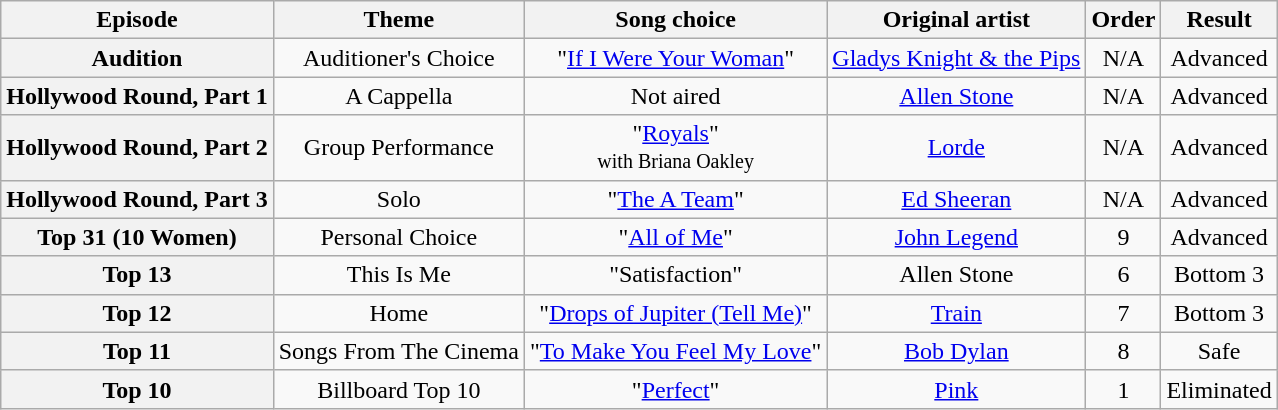<table class="sortable wikitable" style="text-align: center;">
<tr>
<th>Episode</th>
<th>Theme</th>
<th>Song choice</th>
<th>Original artist</th>
<th>Order</th>
<th>Result</th>
</tr>
<tr>
<th>Audition</th>
<td>Auditioner's Choice</td>
<td>"<a href='#'>If I Were Your Woman</a>"</td>
<td><a href='#'>Gladys Knight & the Pips</a></td>
<td>N/A</td>
<td>Advanced</td>
</tr>
<tr>
<th>Hollywood Round, Part 1</th>
<td>A Cappella</td>
<td>Not aired</td>
<td><a href='#'>Allen Stone</a></td>
<td>N/A</td>
<td>Advanced</td>
</tr>
<tr>
<th>Hollywood Round, Part 2</th>
<td>Group Performance</td>
<td>"<a href='#'>Royals</a>"<br><small>with Briana Oakley</small></td>
<td><a href='#'>Lorde</a></td>
<td>N/A</td>
<td>Advanced</td>
</tr>
<tr>
<th>Hollywood Round, Part 3</th>
<td>Solo</td>
<td>"<a href='#'>The A Team</a>"</td>
<td><a href='#'>Ed Sheeran</a></td>
<td>N/A</td>
<td>Advanced</td>
</tr>
<tr>
<th>Top 31 (10 Women)</th>
<td>Personal Choice</td>
<td>"<a href='#'>All of Me</a>"</td>
<td><a href='#'>John Legend</a></td>
<td>9</td>
<td>Advanced</td>
</tr>
<tr>
<th>Top 13</th>
<td>This Is Me</td>
<td>"Satisfaction"</td>
<td>Allen Stone</td>
<td>6</td>
<td>Bottom 3</td>
</tr>
<tr>
<th>Top 12</th>
<td>Home</td>
<td>"<a href='#'>Drops of Jupiter (Tell Me)</a>"</td>
<td><a href='#'>Train</a></td>
<td>7</td>
<td>Bottom 3</td>
</tr>
<tr>
<th>Top 11</th>
<td>Songs From The Cinema</td>
<td>"<a href='#'>To Make You Feel My Love</a>"</td>
<td><a href='#'>Bob Dylan</a></td>
<td>8</td>
<td>Safe</td>
</tr>
<tr>
<th>Top 10</th>
<td>Billboard Top 10</td>
<td>"<a href='#'>Perfect</a>"</td>
<td><a href='#'>Pink</a></td>
<td>1</td>
<td>Eliminated</td>
</tr>
</table>
